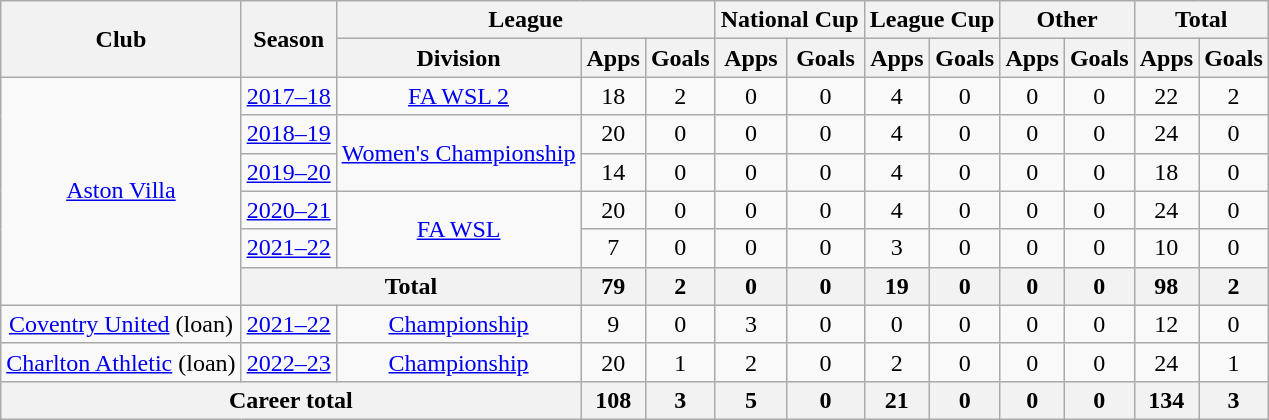<table class="wikitable" style="text-align: center">
<tr>
<th rowspan="2">Club</th>
<th rowspan="2">Season</th>
<th colspan="3">League</th>
<th colspan="2">National Cup</th>
<th colspan="2">League Cup</th>
<th colspan="2">Other</th>
<th colspan="2">Total</th>
</tr>
<tr>
<th>Division</th>
<th>Apps</th>
<th>Goals</th>
<th>Apps</th>
<th>Goals</th>
<th>Apps</th>
<th>Goals</th>
<th>Apps</th>
<th>Goals</th>
<th>Apps</th>
<th>Goals</th>
</tr>
<tr>
<td rowspan="6"><a href='#'>Aston Villa</a></td>
<td><a href='#'>2017–18</a></td>
<td><a href='#'>FA WSL 2</a></td>
<td>18</td>
<td>2</td>
<td>0</td>
<td>0</td>
<td>4</td>
<td>0</td>
<td>0</td>
<td>0</td>
<td>22</td>
<td>2</td>
</tr>
<tr>
<td><a href='#'>2018–19</a></td>
<td rowspan="2"><a href='#'>Women's Championship</a></td>
<td>20</td>
<td>0</td>
<td>0</td>
<td>0</td>
<td>4</td>
<td>0</td>
<td>0</td>
<td>0</td>
<td>24</td>
<td>0</td>
</tr>
<tr>
<td><a href='#'>2019–20</a></td>
<td>14</td>
<td>0</td>
<td>0</td>
<td>0</td>
<td>4</td>
<td>0</td>
<td>0</td>
<td>0</td>
<td>18</td>
<td>0</td>
</tr>
<tr>
<td><a href='#'>2020–21</a></td>
<td rowspan="2"><a href='#'>FA WSL</a></td>
<td>20</td>
<td>0</td>
<td>0</td>
<td>0</td>
<td>4</td>
<td>0</td>
<td>0</td>
<td>0</td>
<td>24</td>
<td>0</td>
</tr>
<tr>
<td><a href='#'>2021–22</a></td>
<td>7</td>
<td>0</td>
<td>0</td>
<td>0</td>
<td>3</td>
<td>0</td>
<td>0</td>
<td>0</td>
<td>10</td>
<td>0</td>
</tr>
<tr>
<th colspan="2">Total</th>
<th>79</th>
<th>2</th>
<th>0</th>
<th>0</th>
<th>19</th>
<th>0</th>
<th>0</th>
<th>0</th>
<th>98</th>
<th>2</th>
</tr>
<tr>
<td><a href='#'>Coventry United</a> (loan)</td>
<td><a href='#'>2021–22</a></td>
<td><a href='#'>Championship</a></td>
<td>9</td>
<td>0</td>
<td>3</td>
<td>0</td>
<td>0</td>
<td>0</td>
<td>0</td>
<td>0</td>
<td>12</td>
<td>0</td>
</tr>
<tr>
<td><a href='#'>Charlton Athletic</a> (loan)</td>
<td><a href='#'>2022–23</a></td>
<td><a href='#'>Championship</a></td>
<td>20</td>
<td>1</td>
<td>2</td>
<td>0</td>
<td>2</td>
<td>0</td>
<td>0</td>
<td>0</td>
<td>24</td>
<td>1</td>
</tr>
<tr>
<th colspan="3"><strong>Career total</strong></th>
<th>108</th>
<th>3</th>
<th>5</th>
<th>0</th>
<th>21</th>
<th>0</th>
<th>0</th>
<th>0</th>
<th>134</th>
<th>3</th>
</tr>
</table>
